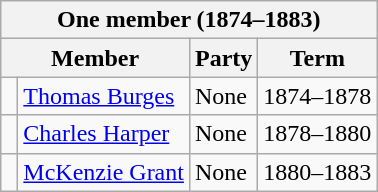<table class="wikitable">
<tr>
<th colspan="4">One member (1874–1883)</th>
</tr>
<tr>
<th colspan="2">Member</th>
<th>Party</th>
<th>Term</th>
</tr>
<tr>
<td> </td>
<td><a href='#'>Thomas Burges</a></td>
<td>None</td>
<td>1874–1878</td>
</tr>
<tr>
<td> </td>
<td><a href='#'>Charles Harper</a></td>
<td>None</td>
<td>1878–1880</td>
</tr>
<tr>
<td> </td>
<td><a href='#'>McKenzie Grant</a></td>
<td>None</td>
<td>1880–1883</td>
</tr>
</table>
